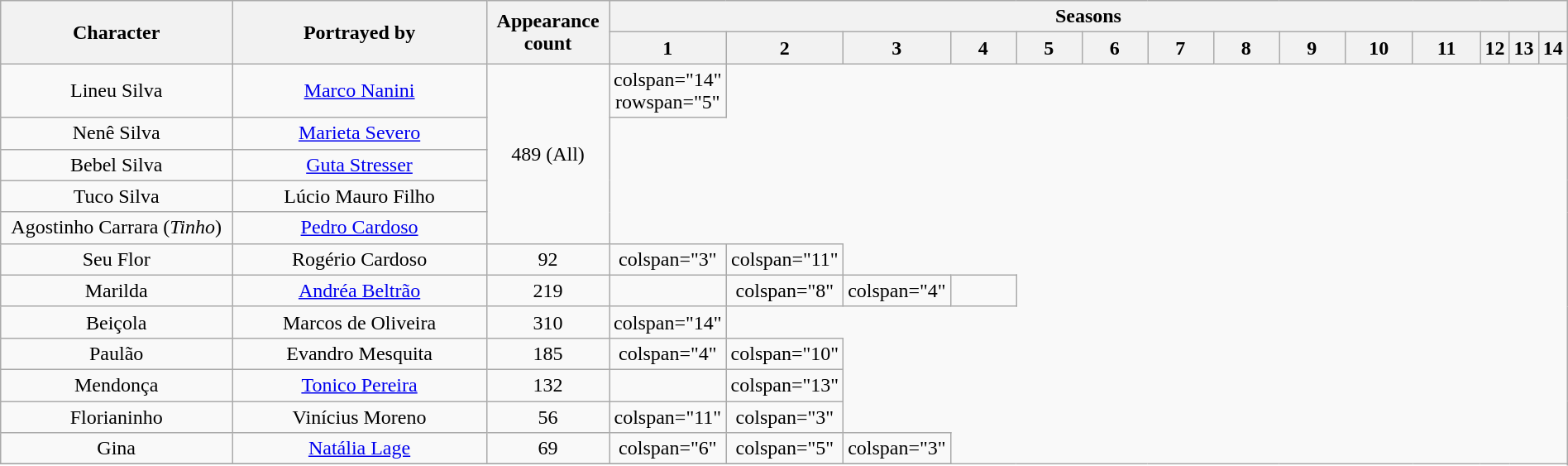<table class="wikitable plainrowheaders" style="text-align:center; width:100%;">
<tr>
<th scope="col" rowspan="2" style="width:17%;">Character</th>
<th scope="col" rowspan="2" style="width:19%;">Portrayed by</th>
<th scope="col" rowspan="2" style="width:8%;">Appearance<br>count</th>
<th scope="col" colspan="14">Seasons</th>
</tr>
<tr>
<th scope="col" style="width:5%;">1</th>
<th scope="col" style="width:5%;">2</th>
<th scope="col" style="width:5%;">3</th>
<th scope="col" style="width:5%;">4</th>
<th scope="col" style="width:5%;">5</th>
<th scope="col" style="width:5%;">6</th>
<th scope="col" style="width:5%;">7</th>
<th scope="col" style="width:5%;">8</th>
<th scope="col" style="width:5%;">9</th>
<th scope="col" style="width:5%;">10</th>
<th scope="col" style="width:5%;">11</th>
<th scope="col" style="width:5%;">12</th>
<th scope="col" style="width:5%;">13</th>
<th scope="col" style="width:5%;">14</th>
</tr>
<tr>
<td scope="row">Lineu Silva</td>
<td><a href='#'>Marco Nanini</a></td>
<td rowspan="5">489 (All)</td>
<td>colspan="14" rowspan="5" </td>
</tr>
<tr>
<td scope="row">Nenê Silva</td>
<td><a href='#'>Marieta Severo</a></td>
</tr>
<tr>
<td scope="row">Bebel Silva</td>
<td><a href='#'>Guta Stresser</a></td>
</tr>
<tr>
<td scope="row">Tuco Silva</td>
<td>Lúcio Mauro Filho</td>
</tr>
<tr>
<td scope="row">Agostinho Carrara (<em>Tinho</em>)</td>
<td><a href='#'>Pedro Cardoso</a></td>
</tr>
<tr>
<td scope="row">Seu Flor</td>
<td>Rogério Cardoso</td>
<td>92</td>
<td>colspan="3" </td>
<td>colspan="11" </td>
</tr>
<tr>
<td scope="row">Marilda</td>
<td><a href='#'>Andréa Beltrão</a></td>
<td>219</td>
<td></td>
<td>colspan="8" </td>
<td>colspan="4" </td>
<td></td>
</tr>
<tr>
<td scope="row">Beiçola</td>
<td>Marcos de Oliveira</td>
<td>310</td>
<td>colspan="14" </td>
</tr>
<tr>
<td scope="row">Paulão</td>
<td>Evandro Mesquita</td>
<td>185</td>
<td>colspan="4" </td>
<td>colspan="10" </td>
</tr>
<tr>
<td scope="row">Mendonça</td>
<td><a href='#'>Tonico Pereira</a></td>
<td>132</td>
<td></td>
<td>colspan="13" </td>
</tr>
<tr>
<td scope="row">Florianinho</td>
<td>Vinícius Moreno</td>
<td>56</td>
<td>colspan="11" </td>
<td>colspan="3" </td>
</tr>
<tr>
<td scope="row">Gina</td>
<td><a href='#'>Natália Lage</a></td>
<td>69</td>
<td>colspan="6" </td>
<td>colspan="5" </td>
<td>colspan="3" </td>
</tr>
<tr>
</tr>
</table>
